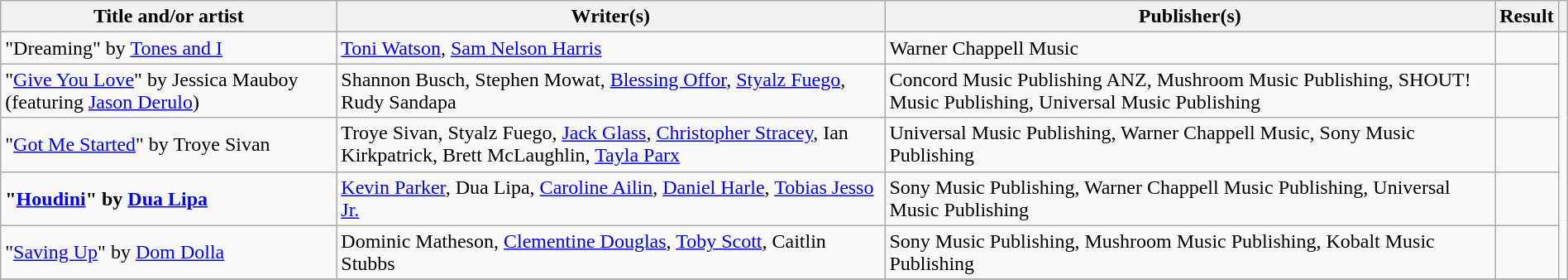<table class="wikitable" width=100%>
<tr>
<th scope="col">Title and/or artist</th>
<th scope="col">Writer(s)</th>
<th scope="col">Publisher(s)</th>
<th scope="col">Result</th>
<th scope="col"></th>
</tr>
<tr>
<td>"Dreaming" by <a href='#'>Tones and I</a></td>
<td><a href='#'>Toni Watson</a>, <a href='#'>Sam Nelson Harris</a></td>
<td>Warner Chappell Music</td>
<td></td>
<td rowspan="5"></td>
</tr>
<tr>
<td>"<a href='#'>Give You Love</a>" by Jessica Mauboy (featuring <a href='#'>Jason Derulo</a>)</td>
<td>Shannon Busch, Stephen Mowat, <a href='#'>Blessing Offor</a>, <a href='#'>Styalz Fuego</a>, Rudy Sandapa</td>
<td>Concord Music Publishing ANZ,  Mushroom Music Publishing, SHOUT! Music Publishing, Universal Music Publishing</td>
<td></td>
</tr>
<tr>
<td>"<a href='#'>Got Me Started</a>" by Troye Sivan</td>
<td>Troye Sivan, Styalz Fuego, <a href='#'>Jack Glass</a>, <a href='#'>Christopher Stracey</a>, Ian Kirkpatrick, Brett McLaughlin, <a href='#'>Tayla Parx</a></td>
<td>Universal Music Publishing, Warner Chappell Music, Sony Music Publishing</td>
<td></td>
</tr>
<tr>
<td><strong>"<a href='#'>Houdini</a>" by <a href='#'>Dua Lipa</a></strong></td>
<td><a href='#'>Kevin Parker</a>, Dua Lipa, <a href='#'>Caroline Ailin</a>, <a href='#'>Daniel Harle</a>, <a href='#'>Tobias Jesso Jr.</a></td>
<td>Sony Music Publishing, Warner Chappell Music Publishing, Universal Music Publishing</td>
<td></td>
</tr>
<tr>
<td>"<a href='#'>Saving Up</a>" by <a href='#'>Dom Dolla</a></td>
<td>Dominic Matheson, <a href='#'>Clementine Douglas</a>, <a href='#'>Toby Scott</a>, Caitlin Stubbs</td>
<td>Sony Music Publishing, Mushroom Music Publishing, Kobalt Music Publishing</td>
<td></td>
</tr>
<tr>
</tr>
</table>
